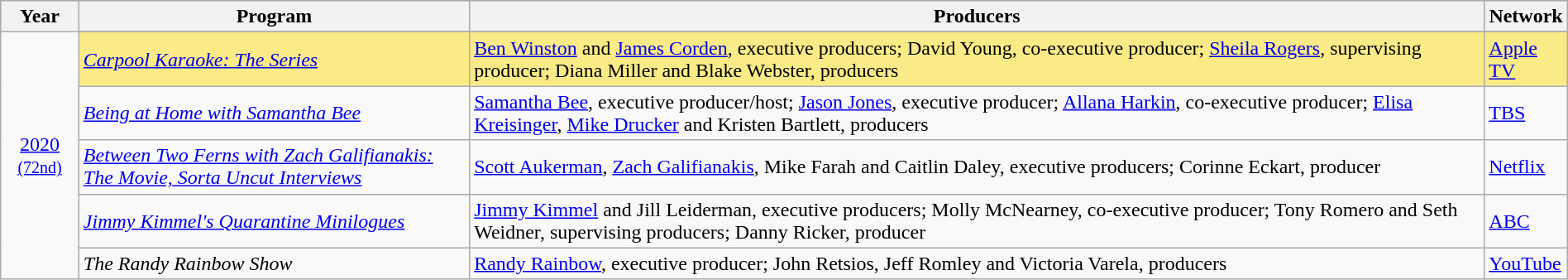<table class="wikitable" style="width:100%">
<tr bgcolor="#bebebe">
<th width="5%">Year</th>
<th width="25%">Program</th>
<th width="65%">Producers</th>
<th width="5%">Network</th>
</tr>
<tr>
<td rowspan=6 style="text-align:center"><a href='#'>2020</a><br><small><a href='#'>(72nd)</a></small><br></td>
</tr>
<tr style="background:#FAEB86;">
<td><em><a href='#'>Carpool Karaoke: The Series</a></em></td>
<td><a href='#'>Ben Winston</a> and <a href='#'>James Corden</a>, executive producers; David Young, co-executive producer; <a href='#'>Sheila Rogers</a>, supervising producer; Diana Miller and Blake Webster, producers</td>
<td><a href='#'>Apple TV</a></td>
</tr>
<tr>
<td><em><a href='#'>Being at Home with Samantha Bee</a></em></td>
<td><a href='#'>Samantha Bee</a>, executive producer/host; <a href='#'>Jason Jones</a>, executive producer; <a href='#'>Allana Harkin</a>, co-executive producer; <a href='#'>Elisa Kreisinger</a>, <a href='#'>Mike Drucker</a> and Kristen Bartlett, producers</td>
<td><a href='#'>TBS</a></td>
</tr>
<tr>
<td><em><a href='#'>Between Two Ferns with Zach Galifianakis: The Movie, Sorta Uncut Interviews</a></em></td>
<td><a href='#'>Scott Aukerman</a>, <a href='#'>Zach Galifianakis</a>, Mike Farah and Caitlin Daley, executive producers; Corinne Eckart, producer</td>
<td><a href='#'>Netflix</a></td>
</tr>
<tr>
<td><em><a href='#'>Jimmy Kimmel's Quarantine Minilogues</a></em></td>
<td><a href='#'>Jimmy Kimmel</a> and Jill Leiderman, executive producers; Molly McNearney, co-executive producer; Tony Romero and Seth Weidner, supervising producers; Danny Ricker, producer</td>
<td><a href='#'>ABC</a></td>
</tr>
<tr>
<td><em>The Randy Rainbow Show</em></td>
<td><a href='#'>Randy Rainbow</a>, executive producer; John Retsios, Jeff Romley and Victoria Varela, producers</td>
<td><a href='#'>YouTube</a></td>
</tr>
</table>
